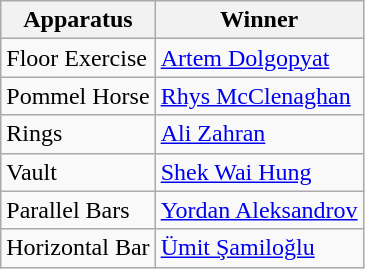<table class="wikitable sortable">
<tr>
<th>Apparatus</th>
<th>Winner</th>
</tr>
<tr>
<td>Floor Exercise</td>
<td> <a href='#'>Artem Dolgopyat</a></td>
</tr>
<tr>
<td>Pommel Horse</td>
<td> <a href='#'>Rhys McClenaghan</a></td>
</tr>
<tr>
<td>Rings</td>
<td> <a href='#'>Ali Zahran</a></td>
</tr>
<tr>
<td>Vault</td>
<td> <a href='#'>Shek Wai Hung</a></td>
</tr>
<tr>
<td>Parallel Bars</td>
<td> <a href='#'>Yordan Aleksandrov</a></td>
</tr>
<tr>
<td>Horizontal Bar</td>
<td> <a href='#'>Ümit Şamiloğlu</a></td>
</tr>
</table>
